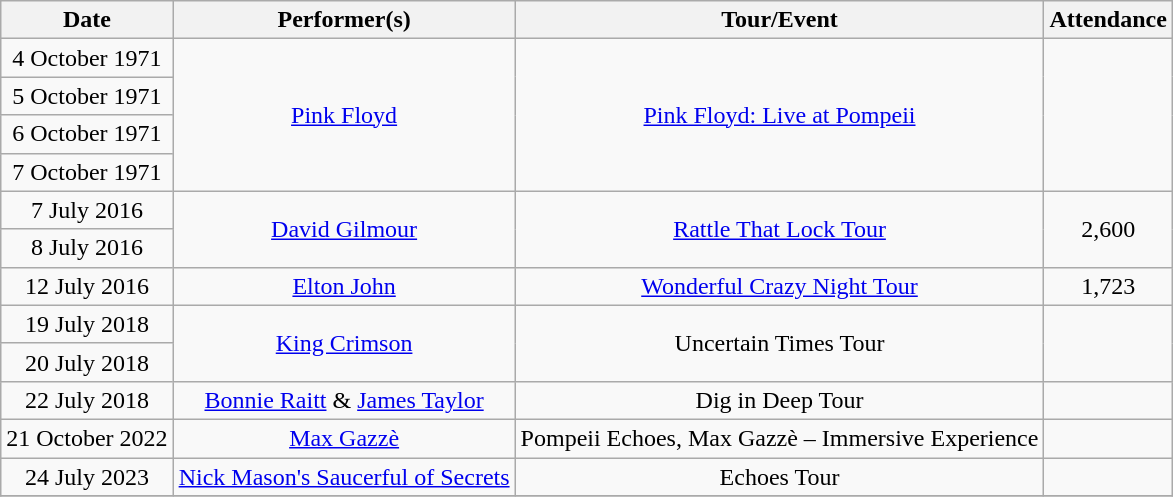<table class="wikitable sortable" style="text-align:center;">
<tr>
<th>Date</th>
<th>Performer(s)</th>
<th>Tour/Event</th>
<th>Attendance</th>
</tr>
<tr>
<td>4 October 1971</td>
<td rowspan="4"><a href='#'>Pink Floyd</a></td>
<td rowspan="4"><a href='#'>Pink Floyd: Live at Pompeii</a></td>
<td rowspan="4"></td>
</tr>
<tr>
<td>5 October 1971</td>
</tr>
<tr>
<td>6 October 1971</td>
</tr>
<tr>
<td>7 October 1971</td>
</tr>
<tr>
<td>7 July 2016</td>
<td rowspan="2"><a href='#'>David Gilmour</a></td>
<td rowspan="2"><a href='#'>Rattle That Lock Tour</a></td>
<td rowspan="2">2,600</td>
</tr>
<tr>
<td>8 July 2016</td>
</tr>
<tr>
<td>12 July 2016</td>
<td><a href='#'>Elton John</a></td>
<td><a href='#'>Wonderful Crazy Night Tour</a></td>
<td>1,723</td>
</tr>
<tr>
<td>19 July 2018</td>
<td rowspan="2"><a href='#'>King Crimson</a></td>
<td rowspan="2">Uncertain Times Tour</td>
<td rowspan="2"></td>
</tr>
<tr>
<td>20 July 2018</td>
</tr>
<tr>
<td>22 July 2018</td>
<td><a href='#'>Bonnie Raitt</a> & <a href='#'>James Taylor</a></td>
<td>Dig in Deep Tour</td>
<td></td>
</tr>
<tr>
<td>21 October 2022</td>
<td><a href='#'>Max Gazzè</a></td>
<td>Pompeii Echoes, Max Gazzè – Immersive Experience</td>
<td></td>
</tr>
<tr>
<td>24 July 2023</td>
<td><a href='#'>Nick Mason's Saucerful of Secrets</a></td>
<td>Echoes Tour</td>
<td></td>
</tr>
<tr>
</tr>
</table>
